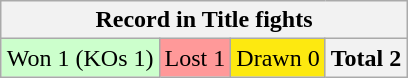<table class="wikitable" style="margin:1em auto; text-align:center">
<tr>
<th colspan="4">Record in Title fights</th>
</tr>
<tr>
<td bgcolor=CCFFCC>Won 1 (KOs 1)</td>
<td bgcolor=FF9999>Lost 1</td>
<td bgcolor=FDE910>Drawn 0</td>
<th>Total 2</th>
</tr>
</table>
